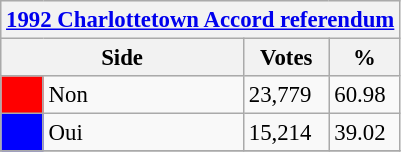<table class="wikitable" style="font-size: 95%; clear:both">
<tr style="background-color:#E9E9E9">
<th colspan=4><a href='#'>1992 Charlottetown Accord referendum</a></th>
</tr>
<tr style="background-color:#E9E9E9">
<th colspan=2 style="width: 130px">Side</th>
<th style="width: 50px">Votes</th>
<th style="width: 40px">%</th>
</tr>
<tr>
<td bgcolor="red"></td>
<td>Non</td>
<td>23,779</td>
<td>60.98</td>
</tr>
<tr>
<td bgcolor="blue"></td>
<td>Oui</td>
<td>15,214</td>
<td>39.02</td>
</tr>
<tr>
</tr>
</table>
